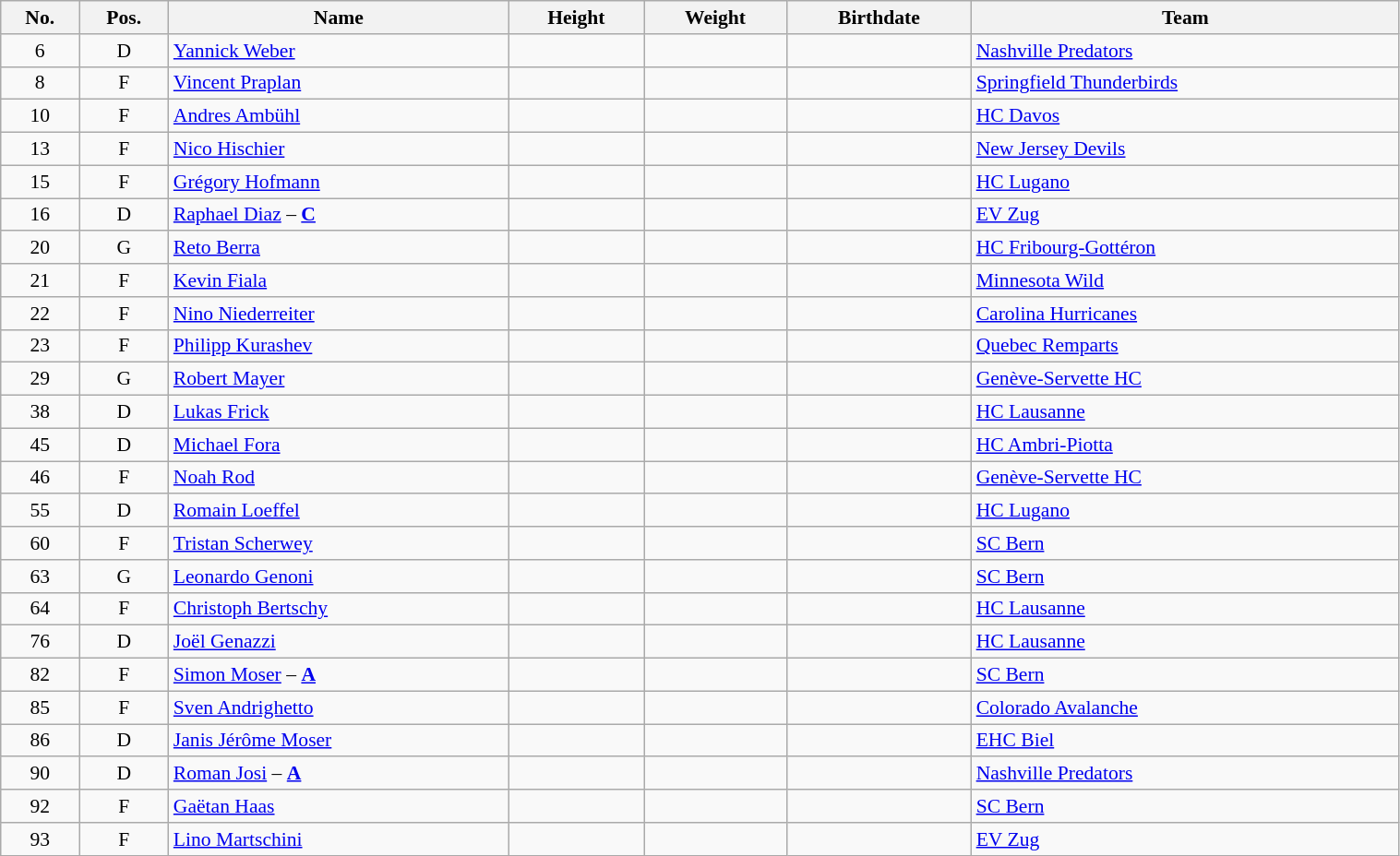<table width="80%" class="wikitable sortable" style="font-size: 90%; text-align: center">
<tr>
<th>No.</th>
<th>Pos.</th>
<th>Name</th>
<th>Height</th>
<th>Weight</th>
<th>Birthdate</th>
<th>Team</th>
</tr>
<tr>
<td>6</td>
<td>D</td>
<td align=left><a href='#'>Yannick Weber</a></td>
<td></td>
<td></td>
<td></td>
<td style="text-align:left;"> <a href='#'>Nashville Predators</a></td>
</tr>
<tr>
<td>8</td>
<td>F</td>
<td align=left><a href='#'>Vincent Praplan</a></td>
<td></td>
<td></td>
<td></td>
<td style="text-align:left;"> <a href='#'>Springfield Thunderbirds</a></td>
</tr>
<tr>
<td>10</td>
<td>F</td>
<td align=left><a href='#'>Andres Ambühl</a></td>
<td></td>
<td></td>
<td></td>
<td style="text-align:left;"> <a href='#'>HC Davos</a></td>
</tr>
<tr>
<td>13</td>
<td>F</td>
<td align=left><a href='#'>Nico Hischier</a></td>
<td></td>
<td></td>
<td></td>
<td style="text-align:left;"> <a href='#'>New Jersey Devils</a></td>
</tr>
<tr>
<td>15</td>
<td>F</td>
<td align=left><a href='#'>Grégory Hofmann</a></td>
<td></td>
<td></td>
<td></td>
<td style="text-align:left;"> <a href='#'>HC Lugano</a></td>
</tr>
<tr>
<td>16</td>
<td>D</td>
<td align=left><a href='#'>Raphael Diaz</a> – <strong><a href='#'>C</a></strong></td>
<td></td>
<td></td>
<td></td>
<td style="text-align:left;"> <a href='#'>EV Zug</a></td>
</tr>
<tr>
<td>20</td>
<td>G</td>
<td align=left><a href='#'>Reto Berra</a></td>
<td></td>
<td></td>
<td></td>
<td style="text-align:left;"> <a href='#'>HC Fribourg-Gottéron</a></td>
</tr>
<tr>
<td>21</td>
<td>F</td>
<td align=left><a href='#'>Kevin Fiala</a></td>
<td></td>
<td></td>
<td></td>
<td style="text-align:left;"> <a href='#'>Minnesota Wild</a></td>
</tr>
<tr>
<td>22</td>
<td>F</td>
<td align=left><a href='#'>Nino Niederreiter</a></td>
<td></td>
<td></td>
<td></td>
<td style="text-align:left;"> <a href='#'>Carolina Hurricanes</a></td>
</tr>
<tr>
<td>23</td>
<td>F</td>
<td align=left><a href='#'>Philipp Kurashev</a></td>
<td></td>
<td></td>
<td></td>
<td style="text-align:left;"> <a href='#'>Quebec Remparts</a></td>
</tr>
<tr>
<td>29</td>
<td>G</td>
<td align=left><a href='#'>Robert Mayer</a></td>
<td></td>
<td></td>
<td></td>
<td style="text-align:left;"> <a href='#'>Genève-Servette HC</a></td>
</tr>
<tr>
<td>38</td>
<td>D</td>
<td align=left><a href='#'>Lukas Frick</a></td>
<td></td>
<td></td>
<td></td>
<td style="text-align:left;"> <a href='#'>HC Lausanne</a></td>
</tr>
<tr>
<td>45</td>
<td>D</td>
<td align=left><a href='#'>Michael Fora</a></td>
<td></td>
<td></td>
<td></td>
<td style="text-align:left;"> <a href='#'>HC Ambri-Piotta</a></td>
</tr>
<tr>
<td>46</td>
<td>F</td>
<td align=left><a href='#'>Noah Rod</a></td>
<td></td>
<td></td>
<td></td>
<td style="text-align:left;"> <a href='#'>Genève-Servette HC</a></td>
</tr>
<tr>
<td>55</td>
<td>D</td>
<td align=left><a href='#'>Romain Loeffel</a></td>
<td></td>
<td></td>
<td></td>
<td style="text-align:left;"> <a href='#'>HC Lugano</a></td>
</tr>
<tr>
<td>60</td>
<td>F</td>
<td align=left><a href='#'>Tristan Scherwey</a></td>
<td></td>
<td></td>
<td></td>
<td style="text-align:left;"> <a href='#'>SC Bern</a></td>
</tr>
<tr>
<td>63</td>
<td>G</td>
<td align=left><a href='#'>Leonardo Genoni</a></td>
<td></td>
<td></td>
<td></td>
<td style="text-align:left;"> <a href='#'>SC Bern</a></td>
</tr>
<tr>
<td>64</td>
<td>F</td>
<td align=left><a href='#'>Christoph Bertschy</a></td>
<td></td>
<td></td>
<td></td>
<td style="text-align:left;"> <a href='#'>HC Lausanne</a></td>
</tr>
<tr>
<td>76</td>
<td>D</td>
<td align=left><a href='#'>Joël Genazzi</a></td>
<td></td>
<td></td>
<td></td>
<td style="text-align:left;"> <a href='#'>HC Lausanne</a></td>
</tr>
<tr>
<td>82</td>
<td>F</td>
<td align=left><a href='#'>Simon Moser</a> – <strong><a href='#'>A</a></strong></td>
<td></td>
<td></td>
<td></td>
<td style="text-align:left;"> <a href='#'>SC Bern</a></td>
</tr>
<tr>
<td>85</td>
<td>F</td>
<td align=left><a href='#'>Sven Andrighetto</a></td>
<td></td>
<td></td>
<td></td>
<td style="text-align:left;"> <a href='#'>Colorado Avalanche</a></td>
</tr>
<tr>
<td>86</td>
<td>D</td>
<td align=left><a href='#'>Janis Jérôme Moser</a></td>
<td></td>
<td></td>
<td></td>
<td style="text-align:left;"> <a href='#'>EHC Biel</a></td>
</tr>
<tr>
<td>90</td>
<td>D</td>
<td align=left><a href='#'>Roman Josi</a> – <strong><a href='#'>A</a></strong></td>
<td></td>
<td></td>
<td></td>
<td style="text-align:left;"> <a href='#'>Nashville Predators</a></td>
</tr>
<tr>
<td>92</td>
<td>F</td>
<td align=left><a href='#'>Gaëtan Haas</a></td>
<td></td>
<td></td>
<td></td>
<td style="text-align:left;"> <a href='#'>SC Bern</a></td>
</tr>
<tr>
<td>93</td>
<td>F</td>
<td align=left><a href='#'>Lino Martschini</a></td>
<td></td>
<td></td>
<td></td>
<td style="text-align:left;"> <a href='#'>EV Zug</a></td>
</tr>
</table>
